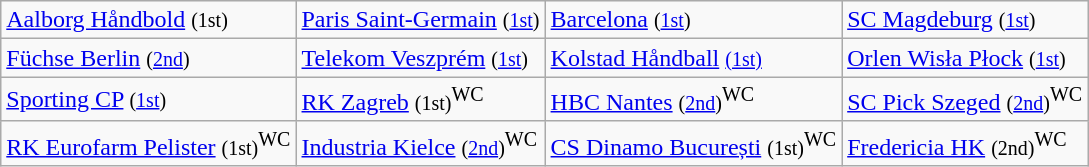<table class="wikitable">
<tr>
<td> <a href='#'>Aalborg Håndbold</a> <small>(1st)</small></td>
<td> <a href='#'>Paris Saint-Germain</a> <small>(<a href='#'>1st</a>)</small></td>
<td> <a href='#'>Barcelona</a> <small>(<a href='#'>1st</a>)</small></td>
<td> <a href='#'>SC Magdeburg</a> <small>(<a href='#'>1st</a>)</small></td>
</tr>
<tr>
<td> <a href='#'>Füchse Berlin</a> <small>(<a href='#'>2nd</a>)</small></td>
<td> <a href='#'>Telekom Veszprém</a> <small>(<a href='#'>1st</a>)</small></td>
<td> <a href='#'>Kolstad Håndball</a> <small><a href='#'>(1st)</a></small></td>
<td> <a href='#'>Orlen Wisła Płock</a> <small>(<a href='#'>1st</a>)</small></td>
</tr>
<tr>
<td> <a href='#'>Sporting CP</a> <small>(<a href='#'>1st</a>)</small></td>
<td> <a href='#'>RK Zagreb</a> <small>(1st)</small><sup>WC</sup></td>
<td> <a href='#'>HBC Nantes</a> <small>(<a href='#'>2nd</a>)</small><sup>WC</sup></td>
<td> <a href='#'>SC Pick Szeged</a> <small>(<a href='#'>2nd</a>)</small><sup>WC</sup></td>
</tr>
<tr>
<td> <a href='#'>RK Eurofarm Pelister</a> <small>(1st)</small><sup>WC</sup></td>
<td> <a href='#'>Industria Kielce</a> <small>(<a href='#'>2nd</a>)</small><sup>WC</sup></td>
<td> <a href='#'>CS Dinamo București</a> <small>(1st)</small><sup>WC</sup></td>
<td> <a href='#'>Fredericia HK</a> <small>(2nd)</small><sup>WC</sup></td>
</tr>
</table>
